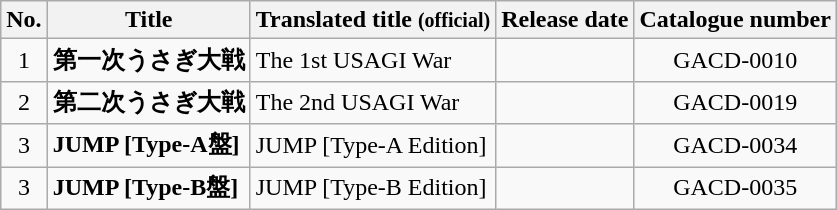<table class="wikitable" style="text-align:center">
<tr>
<th>No.</th>
<th>Title</th>
<th>Translated title <small>(official)</small></th>
<th>Release date</th>
<th>Catalogue number</th>
</tr>
<tr>
<td>1</td>
<td align="left"><strong>第一次うさぎ大戦</strong></td>
<td align="left">The 1st USAGI War</td>
<td></td>
<td>GACD-0010</td>
</tr>
<tr>
<td>2</td>
<td align="left"><strong>第二次うさぎ大戦</strong></td>
<td align="left">The 2nd USAGI War</td>
<td></td>
<td>GACD-0019</td>
</tr>
<tr>
<td>3</td>
<td align="left"><strong>JUMP [Type-A盤]</strong></td>
<td align="left">JUMP [Type-A Edition]</td>
<td></td>
<td>GACD-0034</td>
</tr>
<tr>
<td>3</td>
<td align="left"><strong>JUMP [Type-B盤]</strong></td>
<td align="left">JUMP [Type-B Edition]</td>
<td></td>
<td>GACD-0035</td>
</tr>
</table>
